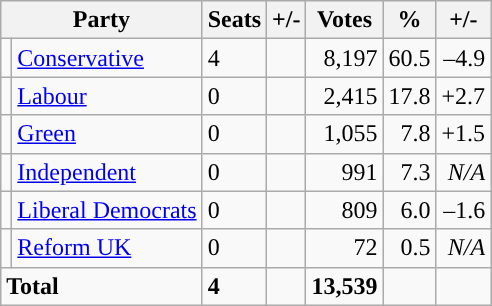<table class="wikitable sortable">
<tr>
<th colspan="2">Party</th>
<th>Seats</th>
<th>+/-</th>
<th>Votes</th>
<th>%</th>
<th>+/-</th>
</tr>
<tr>
<td style="background-color: "></td>
<td><a href='#'>Conservative</a></td>
<td>4</td>
<td></td>
<td style="text-align:right;">8,197</td>
<td style="text-align:right;">60.5</td>
<td style="text-align:right;">–4.9</td>
</tr>
<tr>
<td style="background-color: "></td>
<td><a href='#'>Labour</a></td>
<td>0</td>
<td></td>
<td style="text-align:right;">2,415</td>
<td style="text-align:right;">17.8</td>
<td style="text-align:right;">+2.7</td>
</tr>
<tr>
<td style="background-color: "></td>
<td><a href='#'>Green</a></td>
<td>0</td>
<td></td>
<td style="text-align:right;">1,055</td>
<td style="text-align:right;">7.8</td>
<td style="text-align:right;">+1.5</td>
</tr>
<tr>
<td style="background-color: "></td>
<td><a href='#'>Independent</a></td>
<td>0</td>
<td></td>
<td style="text-align:right;">991</td>
<td style="text-align:right;">7.3</td>
<td style="text-align:right;"><em>N/A</em></td>
</tr>
<tr>
<td style="background-color: "></td>
<td><a href='#'>Liberal Democrats</a></td>
<td>0</td>
<td></td>
<td style="text-align:right;">809</td>
<td style="text-align:right;">6.0</td>
<td style="text-align:right;">–1.6</td>
</tr>
<tr>
<td style="background-color: "></td>
<td><a href='#'>Reform UK</a></td>
<td>0</td>
<td></td>
<td style="text-align:right;">72</td>
<td style="text-align:right;">0.5</td>
<td style="text-align:right;"><em>N/A</em></td>
</tr>
<tr>
<td colspan="2"><strong>Total</strong></td>
<td><strong>4</strong></td>
<td></td>
<td style="text-align:right;"><strong>13,539</strong></td>
<td style="text-align:right;"></td>
<td style="text-align:right;"></td>
</tr>
</table>
